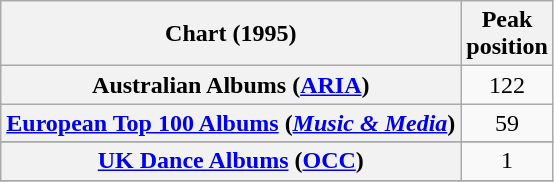<table class="wikitable sortable plainrowheaders" style="text-align:center;" border="1">
<tr>
<th scope="col">Chart (1995)</th>
<th scope="col">Peak<br>position</th>
</tr>
<tr>
<th scope="row">Australian Albums (<a href='#'>ARIA</a>)</th>
<td>122</td>
</tr>
<tr>
<th scope="row"><a href='#'>European Top 100 Albums</a> (<em><a href='#'>Music & Media</a></em>)</th>
<td>59</td>
</tr>
<tr>
</tr>
<tr>
</tr>
<tr>
<th scope="row"><a href='#'>UK Dance Albums</a> (<a href='#'>OCC</a>)</th>
<td>1</td>
</tr>
<tr>
</tr>
</table>
